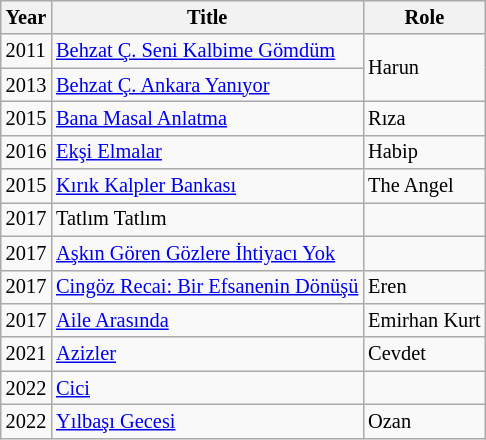<table class="wikitable"  style="font-size: 85%;">
<tr>
<th>Year</th>
<th>Title</th>
<th>Role</th>
</tr>
<tr>
<td>2011</td>
<td><a href='#'>Behzat Ç. Seni Kalbime Gömdüm</a></td>
<td rowspan="2">Harun</td>
</tr>
<tr>
<td>2013</td>
<td><a href='#'>Behzat Ç. Ankara Yanıyor</a></td>
</tr>
<tr>
<td>2015</td>
<td><a href='#'>Bana Masal Anlatma</a></td>
<td>Rıza</td>
</tr>
<tr>
<td>2016</td>
<td><a href='#'>Ekşi Elmalar</a></td>
<td>Habip</td>
</tr>
<tr>
<td>2015</td>
<td><a href='#'>Kırık Kalpler Bankası</a></td>
<td>The Angel</td>
</tr>
<tr>
<td>2017</td>
<td>Tatlım Tatlım</td>
<td></td>
</tr>
<tr>
<td>2017</td>
<td><a href='#'>Aşkın Gören Gözlere İhtiyacı Yok</a></td>
<td></td>
</tr>
<tr>
<td>2017</td>
<td><a href='#'>Cingöz Recai: Bir Efsanenin Dönüşü</a></td>
<td>Eren</td>
</tr>
<tr>
<td>2017</td>
<td><a href='#'>Aile Arasında</a></td>
<td>Emirhan Kurt</td>
</tr>
<tr>
<td>2021</td>
<td><a href='#'>Azizler</a></td>
<td>Cevdet</td>
</tr>
<tr>
<td>2022</td>
<td><a href='#'>Cici</a></td>
<td></td>
</tr>
<tr>
<td>2022</td>
<td><a href='#'>Yılbaşı Gecesi</a></td>
<td>Ozan</td>
</tr>
</table>
